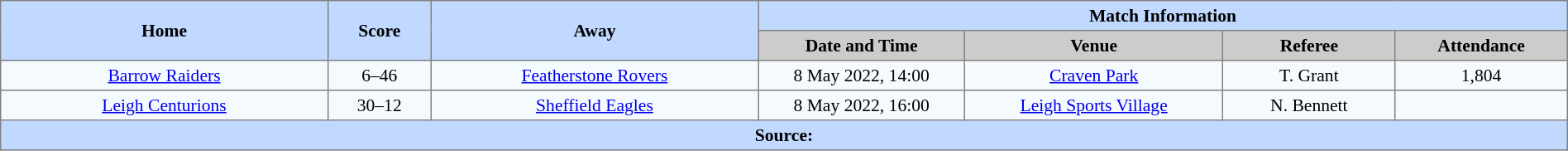<table border=1 style="border-collapse:collapse; font-size:90%; text-align:center"; cellpadding=3 cellspacing=0 width=100%>
<tr bgcolor="#c1d8ff">
<th rowspan=2 width=19%>Home</th>
<th rowspan=2 width=6%>Score</th>
<th rowspan=2 width=19%>Away</th>
<th colspan=5>Match Information</th>
</tr>
<tr bgcolor="#cccccc">
<th width=12%>Date and Time</th>
<th width=15%>Venue</th>
<th width=10%>Referee</th>
<th width=10%>Attendance</th>
</tr>
<tr bgcolor=#f5faff>
<td> <a href='#'>Barrow Raiders</a></td>
<td>6–46</td>
<td> <a href='#'>Featherstone Rovers</a></td>
<td>8 May 2022, 14:00</td>
<td><a href='#'>Craven Park</a></td>
<td>T. Grant</td>
<td>1,804</td>
</tr>
<tr bgcolor=#f5faff>
<td> <a href='#'>Leigh Centurions</a></td>
<td>30–12</td>
<td> <a href='#'>Sheffield Eagles</a></td>
<td>8 May 2022, 16:00</td>
<td><a href='#'>Leigh Sports Village</a></td>
<td>N. Bennett</td>
<td></td>
</tr>
<tr style="background:#c1d8ff;">
<th colspan=7>Source:</th>
</tr>
</table>
